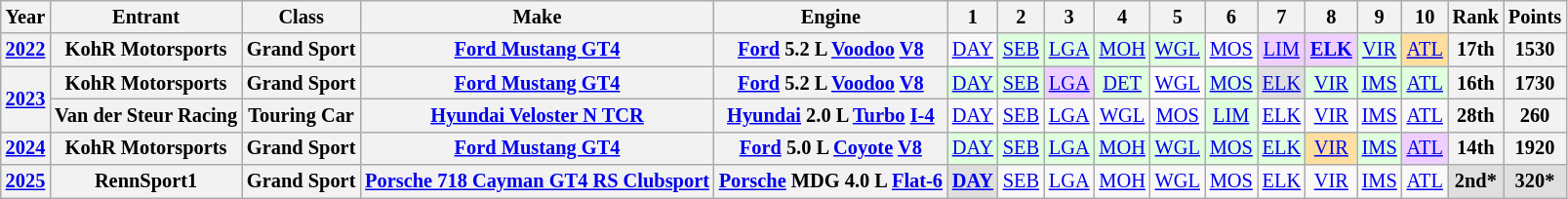<table class="wikitable" style="text-align:center; font-size:85%">
<tr>
<th>Year</th>
<th>Entrant</th>
<th>Class</th>
<th>Make</th>
<th>Engine</th>
<th>1</th>
<th>2</th>
<th>3</th>
<th>4</th>
<th>5</th>
<th>6</th>
<th>7</th>
<th>8</th>
<th>9</th>
<th>10</th>
<th>Rank</th>
<th>Points</th>
</tr>
<tr>
<th><a href='#'>2022</a></th>
<th>KohR Motorsports</th>
<th>Grand Sport</th>
<th><a href='#'>Ford Mustang GT4</a></th>
<th><a href='#'>Ford</a> 5.2 L <a href='#'>Voodoo</a> <a href='#'>V8</a></th>
<td style="background:#;"><a href='#'>DAY</a><br></td>
<td style="background:#DFFFDF;"><a href='#'>SEB</a><br></td>
<td style="background:#DFFFDF;"><a href='#'>LGA</a><br></td>
<td style="background:#DFFFDF;"><a href='#'>MOH</a><br></td>
<td style="background:#DFFFDF;"><a href='#'>WGL</a><br></td>
<td style="background:#;"><a href='#'>MOS</a><br></td>
<td style="background:#EFCFFF;"><a href='#'>LIM</a><br></td>
<td style="background:#EFCFFF;"><strong><a href='#'>ELK</a></strong><br></td>
<td style="background:#DFFFDF;"><a href='#'>VIR</a><br></td>
<td style="background:#FFDF9F;"><a href='#'>ATL</a><br></td>
<th>17th</th>
<th>1530</th>
</tr>
<tr>
<th rowspan="2"><a href='#'>2023</a></th>
<th>KohR Motorsports</th>
<th>Grand Sport</th>
<th><a href='#'>Ford Mustang GT4</a></th>
<th><a href='#'>Ford</a> 5.2 L <a href='#'>Voodoo</a> <a href='#'>V8</a></th>
<td style="background:#DFFFDF;"><a href='#'>DAY</a><br></td>
<td style="background:#DFFFDF;"><a href='#'>SEB</a><br></td>
<td style="background:#EFCFFF;"><a href='#'>LGA</a><br></td>
<td style="background:#DFFFDF;"><a href='#'>DET</a><br></td>
<td style="background:#FFFFFF;"><a href='#'>WGL</a><br></td>
<td style="background:#DFFFDF;"><a href='#'>MOS</a><br></td>
<td style="background:#DFDFDF;"><a href='#'>ELK</a><br></td>
<td style="background:#DFFFDF;"><a href='#'>VIR</a><br></td>
<td style="background:#DFFFDF;"><a href='#'>IMS</a><br></td>
<td style="background:#DFFFDF;"><a href='#'>ATL</a><br></td>
<th>16th</th>
<th>1730</th>
</tr>
<tr>
<th>Van der Steur Racing</th>
<th>Touring Car</th>
<th><a href='#'>Hyundai Veloster N TCR</a></th>
<th><a href='#'>Hyundai</a> 2.0 L <a href='#'>Turbo</a> <a href='#'>I-4</a></th>
<td style="background:#;"><a href='#'>DAY</a><br></td>
<td style="background:#;"><a href='#'>SEB</a><br></td>
<td style="background:#;"><a href='#'>LGA</a><br></td>
<td style="background:#;"><a href='#'>WGL</a><br></td>
<td style="background:#;"><a href='#'>MOS</a><br></td>
<td style="background:#DFFFDF;"><a href='#'>LIM</a><br></td>
<td style="background:#;"><a href='#'>ELK</a><br></td>
<td style="background:#;"><a href='#'>VIR</a><br></td>
<td style="background:#;"><a href='#'>IMS</a><br></td>
<td style="background:#;"><a href='#'>ATL</a><br></td>
<th>28th</th>
<th>260</th>
</tr>
<tr>
<th><a href='#'>2024</a></th>
<th>KohR Motorsports</th>
<th>Grand Sport</th>
<th><a href='#'>Ford Mustang GT4</a></th>
<th><a href='#'>Ford</a> 5.0 L <a href='#'>Coyote</a> <a href='#'>V8</a></th>
<td style="background:#DFFFDF;"><a href='#'>DAY</a><br></td>
<td style="background:#DFFFDF;"><a href='#'>SEB</a><br></td>
<td style="background:#DFFFDF;"><a href='#'>LGA</a><br></td>
<td style="background:#DFFFDF;"><a href='#'>MOH</a><br></td>
<td style="background:#DFFFDF;"><a href='#'>WGL</a><br></td>
<td style="background:#DFFFDF;"><a href='#'>MOS</a><br></td>
<td style="background:#DFFFDF;"><a href='#'>ELK</a><br></td>
<td style="background:#FFDF9F;"><a href='#'>VIR</a><br></td>
<td style="background:#DFFFDF;"><a href='#'>IMS</a><br></td>
<td style="background:#EFCFFF;"><a href='#'>ATL</a><br></td>
<th>14th</th>
<th>1920</th>
</tr>
<tr>
<th><a href='#'>2025</a></th>
<th>RennSport1</th>
<th>Grand Sport</th>
<th><a href='#'>Porsche 718 Cayman GT4 RS Clubsport</a></th>
<th><a href='#'>Porsche</a> MDG 4.0 L <a href='#'>Flat-6</a></th>
<td style="background:#DFDFDF;"><strong><a href='#'>DAY</a></strong><br></td>
<td style="background:#;"><a href='#'>SEB</a><br></td>
<td style="background:#;"><a href='#'>LGA</a><br></td>
<td style="background:#;"><a href='#'>MOH</a><br></td>
<td style="background:#;"><a href='#'>WGL</a><br></td>
<td style="background:#;"><a href='#'>MOS</a><br></td>
<td style="background:#;"><a href='#'>ELK</a><br></td>
<td style="background:#;"><a href='#'>VIR</a><br></td>
<td style="background:#;"><a href='#'>IMS</a><br></td>
<td style="background:#;"><a href='#'>ATL</a><br></td>
<th style="background:#DFDFDF;">2nd*</th>
<th style="background:#DFDFDF;">320*</th>
</tr>
</table>
